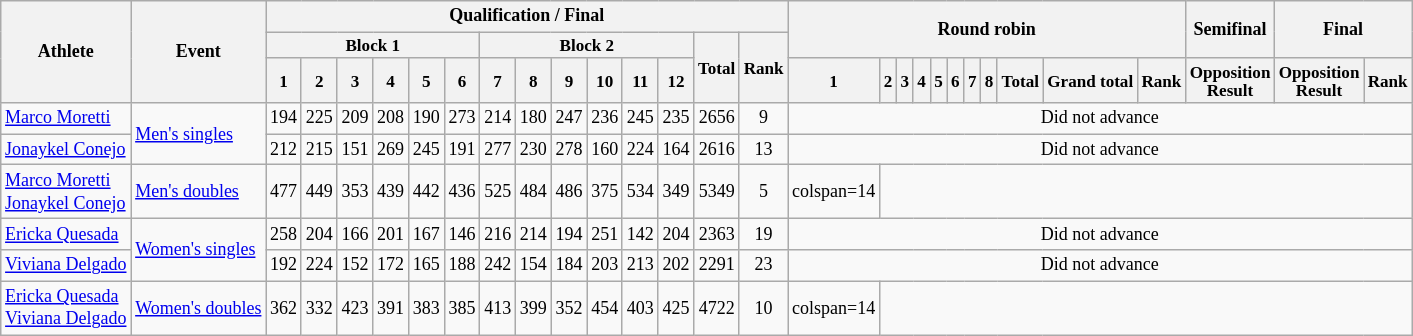<table class=wikitable style=font-size:75%;text-align:center>
<tr>
<th rowspan=3>Athlete</th>
<th rowspan=3>Event</th>
<th colspan=14>Qualification / Final</th>
<th colspan=11 rowspan=2>Round robin</th>
<th rowspan=2>Semifinal</th>
<th rowspan=2 colspan=2>Final</th>
</tr>
<tr style=font-size:95%>
<th colspan=6>Block 1</th>
<th colspan=6>Block 2</th>
<th rowspan=2>Total</th>
<th rowspan=2>Rank</th>
</tr>
<tr style=font-size:95%>
<th>1</th>
<th>2</th>
<th>3</th>
<th>4</th>
<th>5</th>
<th>6</th>
<th>7</th>
<th>8</th>
<th>9</th>
<th>10</th>
<th>11</th>
<th>12</th>
<th>1</th>
<th>2</th>
<th>3</th>
<th>4</th>
<th>5</th>
<th>6</th>
<th>7</th>
<th>8</th>
<th>Total</th>
<th>Grand total</th>
<th>Rank</th>
<th>Opposition<br>Result</th>
<th>Opposition<br>Result</th>
<th>Rank</th>
</tr>
<tr>
<td align=left><a href='#'>Marco Moretti</a></td>
<td align=left rowspan=2><a href='#'>Men's singles</a></td>
<td>194</td>
<td>225</td>
<td>209</td>
<td>208</td>
<td>190</td>
<td>273</td>
<td>214</td>
<td>180</td>
<td>247</td>
<td>236</td>
<td>245</td>
<td>235</td>
<td>2656</td>
<td>9</td>
<td colspan=14>Did not advance</td>
</tr>
<tr>
<td align=left><a href='#'>Jonaykel Conejo</a></td>
<td>212</td>
<td>215</td>
<td>151</td>
<td>269</td>
<td>245</td>
<td>191</td>
<td>277</td>
<td>230</td>
<td>278</td>
<td>160</td>
<td>224</td>
<td>164</td>
<td>2616</td>
<td>13</td>
<td colspan=14>Did not advance</td>
</tr>
<tr>
<td align=left><a href='#'>Marco Moretti</a><br><a href='#'>Jonaykel Conejo</a></td>
<td align=left><a href='#'>Men's doubles</a></td>
<td>477</td>
<td>449</td>
<td>353</td>
<td>439</td>
<td>442</td>
<td>436</td>
<td>525</td>
<td>484</td>
<td>486</td>
<td>375</td>
<td>534</td>
<td>349</td>
<td>5349</td>
<td>5</td>
<td>colspan=14 </td>
</tr>
<tr>
<td align=left><a href='#'>Ericka Quesada</a></td>
<td align=left rowspan=2><a href='#'>Women's singles</a></td>
<td>258</td>
<td>204</td>
<td>166</td>
<td>201</td>
<td>167</td>
<td>146</td>
<td>216</td>
<td>214</td>
<td>194</td>
<td>251</td>
<td>142</td>
<td>204</td>
<td>2363</td>
<td>19</td>
<td colspan=14>Did not advance</td>
</tr>
<tr>
<td align=left><a href='#'>Viviana Delgado</a></td>
<td>192</td>
<td>224</td>
<td>152</td>
<td>172</td>
<td>165</td>
<td>188</td>
<td>242</td>
<td>154</td>
<td>184</td>
<td>203</td>
<td>213</td>
<td>202</td>
<td>2291</td>
<td>23</td>
<td colspan=14>Did not advance</td>
</tr>
<tr>
<td align=left><a href='#'>Ericka Quesada</a><br><a href='#'>Viviana Delgado</a></td>
<td align=left><a href='#'>Women's doubles</a></td>
<td>362</td>
<td>332</td>
<td>423</td>
<td>391</td>
<td>383</td>
<td>385</td>
<td>413</td>
<td>399</td>
<td>352</td>
<td>454</td>
<td>403</td>
<td>425</td>
<td>4722</td>
<td>10</td>
<td>colspan=14 </td>
</tr>
</table>
